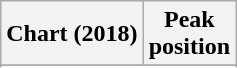<table class="wikitable sortable plainrowheaders" style="text-align:center">
<tr>
<th scope="col">Chart (2018)</th>
<th scope="col">Peak<br> position</th>
</tr>
<tr>
</tr>
<tr>
</tr>
<tr>
</tr>
</table>
